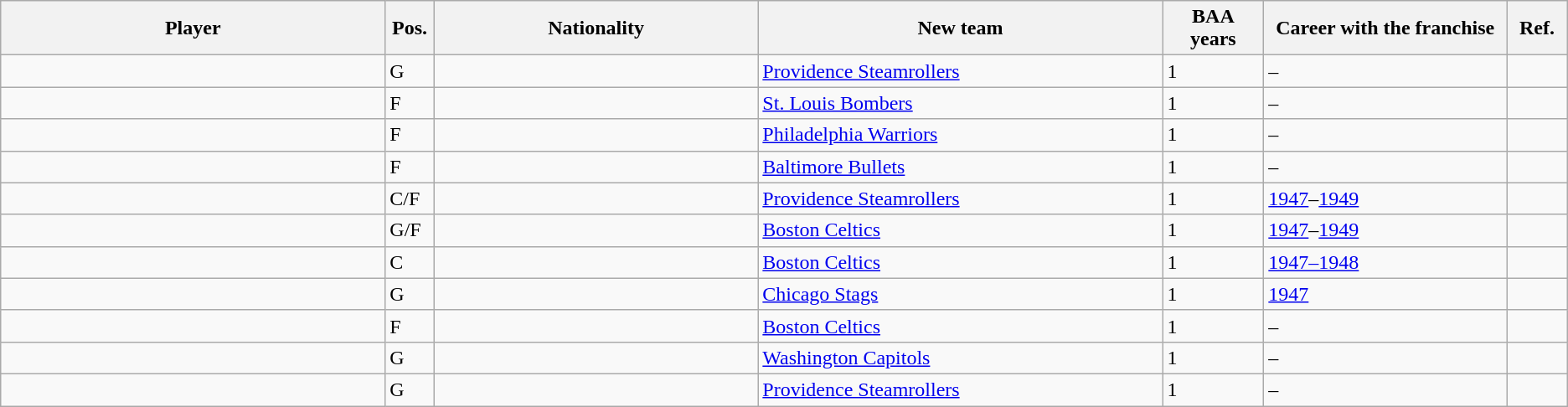<table class="wikitable sortable">
<tr>
<th width="19%">Player</th>
<th width="1%">Pos.</th>
<th width="16%">Nationality</th>
<th width="20%">New team</th>
<th width="5%">BAA years</th>
<th width="12%">Career with the franchise</th>
<th width="3%" class=unsortable>Ref.</th>
</tr>
<tr>
<td></td>
<td>G</td>
<td></td>
<td><a href='#'>Providence Steamrollers</a></td>
<td>1</td>
<td>–</td>
<td align="center"></td>
</tr>
<tr>
<td></td>
<td>F</td>
<td></td>
<td><a href='#'>St. Louis Bombers</a></td>
<td>1</td>
<td>–</td>
<td align="center"></td>
</tr>
<tr>
<td></td>
<td>F</td>
<td></td>
<td><a href='#'>Philadelphia Warriors</a></td>
<td>1</td>
<td>–</td>
<td align="center"></td>
</tr>
<tr>
<td></td>
<td>F</td>
<td></td>
<td><a href='#'>Baltimore Bullets</a></td>
<td>1</td>
<td>–</td>
<td align="center"></td>
</tr>
<tr>
<td></td>
<td>C/F</td>
<td></td>
<td><a href='#'>Providence Steamrollers</a></td>
<td>1</td>
<td><a href='#'>1947</a>–<a href='#'>1949</a></td>
<td align="center"></td>
</tr>
<tr>
<td></td>
<td>G/F</td>
<td></td>
<td><a href='#'>Boston Celtics</a></td>
<td>1</td>
<td><a href='#'>1947</a>–<a href='#'>1949</a></td>
<td align="center"></td>
</tr>
<tr>
<td></td>
<td>C</td>
<td></td>
<td><a href='#'>Boston Celtics</a></td>
<td>1</td>
<td><a href='#'>1947–1948</a></td>
<td align="center"></td>
</tr>
<tr>
<td></td>
<td>G</td>
<td></td>
<td><a href='#'>Chicago Stags</a></td>
<td>1</td>
<td><a href='#'>1947</a></td>
<td align="center"></td>
</tr>
<tr>
<td></td>
<td>F</td>
<td></td>
<td><a href='#'>Boston Celtics</a></td>
<td>1</td>
<td>–</td>
<td align="center"></td>
</tr>
<tr>
<td></td>
<td>G</td>
<td></td>
<td><a href='#'>Washington Capitols</a></td>
<td>1</td>
<td>–</td>
<td align="center"></td>
</tr>
<tr>
<td></td>
<td>G</td>
<td></td>
<td><a href='#'>Providence Steamrollers</a></td>
<td>1</td>
<td>–</td>
<td align="center"></td>
</tr>
</table>
